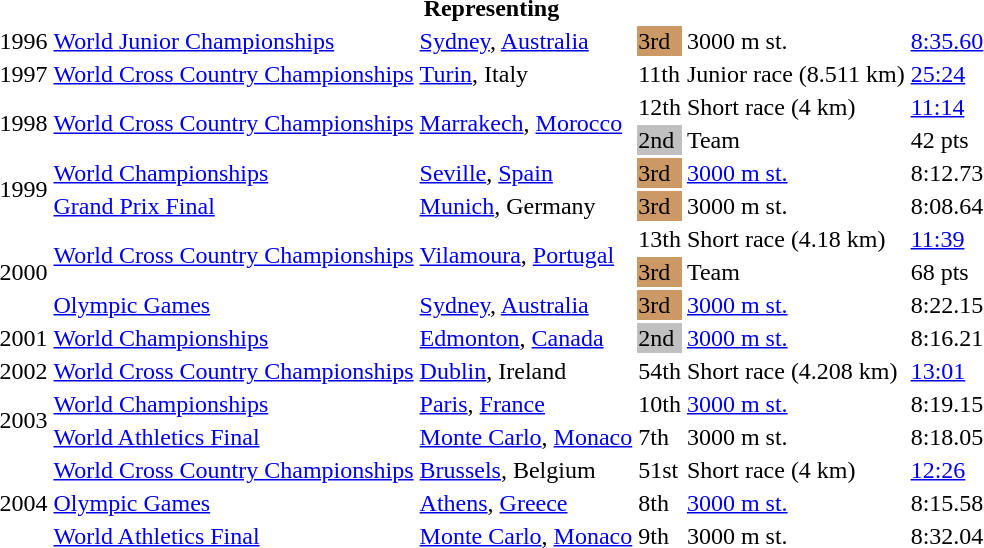<table>
<tr>
<th colspan="6">Representing </th>
</tr>
<tr>
<td>1996</td>
<td><a href='#'>World Junior Championships</a></td>
<td><a href='#'>Sydney</a>, <a href='#'>Australia</a></td>
<td bgcolor="cc9966">3rd</td>
<td>3000 m st.</td>
<td><a href='#'>8:35.60</a></td>
</tr>
<tr>
<td>1997</td>
<td><a href='#'>World Cross Country Championships</a></td>
<td><a href='#'>Turin</a>, Italy</td>
<td>11th</td>
<td>Junior race (8.511 km)</td>
<td><a href='#'>25:24</a></td>
</tr>
<tr>
<td rowspan=2>1998</td>
<td rowspan=2><a href='#'>World Cross Country Championships</a></td>
<td rowspan=2><a href='#'>Marrakech</a>, <a href='#'>Morocco</a></td>
<td>12th</td>
<td>Short race (4 km)</td>
<td><a href='#'>11:14</a></td>
</tr>
<tr>
<td bgcolor="silver">2nd</td>
<td>Team</td>
<td>42 pts</td>
</tr>
<tr>
<td rowspan=2>1999</td>
<td><a href='#'>World Championships</a></td>
<td><a href='#'>Seville</a>, <a href='#'>Spain</a></td>
<td bgcolor="cc9966">3rd</td>
<td><a href='#'>3000 m st.</a></td>
<td>8:12.73</td>
</tr>
<tr>
<td><a href='#'>Grand Prix Final</a></td>
<td><a href='#'>Munich</a>, Germany</td>
<td bgcolor=cc9966>3rd</td>
<td>3000 m st.</td>
<td>8:08.64</td>
</tr>
<tr>
<td rowspan=3>2000</td>
<td rowspan=2><a href='#'>World Cross Country Championships</a></td>
<td rowspan=2><a href='#'>Vilamoura</a>, <a href='#'>Portugal</a></td>
<td>13th</td>
<td>Short race (4.18 km)</td>
<td><a href='#'>11:39</a></td>
</tr>
<tr>
<td bgcolor="cc9966">3rd</td>
<td>Team</td>
<td>68 pts</td>
</tr>
<tr>
<td><a href='#'>Olympic Games</a></td>
<td><a href='#'>Sydney</a>, <a href='#'>Australia</a></td>
<td bgcolor="cc9966">3rd</td>
<td><a href='#'>3000 m st.</a></td>
<td>8:22.15</td>
</tr>
<tr>
<td>2001</td>
<td><a href='#'>World Championships</a></td>
<td><a href='#'>Edmonton</a>, <a href='#'>Canada</a></td>
<td bgcolor="silver">2nd</td>
<td><a href='#'>3000 m st.</a></td>
<td>8:16.21</td>
</tr>
<tr>
<td>2002</td>
<td><a href='#'>World Cross Country Championships</a></td>
<td><a href='#'>Dublin</a>, Ireland</td>
<td>54th</td>
<td>Short race (4.208 km)</td>
<td><a href='#'>13:01</a></td>
</tr>
<tr>
<td rowspan=2>2003</td>
<td><a href='#'>World Championships</a></td>
<td><a href='#'>Paris</a>, <a href='#'>France</a></td>
<td>10th</td>
<td><a href='#'>3000 m st.</a></td>
<td>8:19.15</td>
</tr>
<tr>
<td><a href='#'>World Athletics Final</a></td>
<td><a href='#'>Monte Carlo</a>, <a href='#'>Monaco</a></td>
<td>7th</td>
<td>3000 m st.</td>
<td>8:18.05</td>
</tr>
<tr>
<td rowspan=3>2004</td>
<td><a href='#'>World Cross Country Championships</a></td>
<td><a href='#'>Brussels</a>, Belgium</td>
<td>51st</td>
<td>Short race (4 km)</td>
<td><a href='#'>12:26</a></td>
</tr>
<tr>
<td><a href='#'>Olympic Games</a></td>
<td><a href='#'>Athens</a>, <a href='#'>Greece</a></td>
<td>8th</td>
<td><a href='#'>3000 m st.</a></td>
<td>8:15.58</td>
</tr>
<tr>
<td><a href='#'>World Athletics Final</a></td>
<td><a href='#'>Monte Carlo</a>, <a href='#'>Monaco</a></td>
<td>9th</td>
<td>3000 m st.</td>
<td>8:32.04</td>
</tr>
</table>
